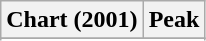<table class="wikitable plainrowheaders" style="text-align:center;">
<tr>
<th scope="col">Chart (2001)</th>
<th scope="col">Peak</th>
</tr>
<tr>
</tr>
<tr>
</tr>
</table>
